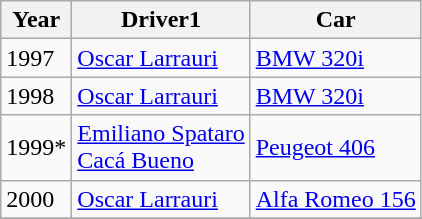<table class="wikitable">
<tr>
<th>Year</th>
<th>Driver1</th>
<th>Car</th>
</tr>
<tr>
<td>1997</td>
<td> <a href='#'>Oscar Larrauri</a></td>
<td><a href='#'>BMW 320i</a></td>
</tr>
<tr>
<td>1998</td>
<td> <a href='#'>Oscar Larrauri</a></td>
<td><a href='#'>BMW 320i</a></td>
</tr>
<tr>
<td>1999*</td>
<td> <a href='#'>Emiliano Spataro</a><br> <a href='#'>Cacá Bueno</a></td>
<td><a href='#'>Peugeot 406</a></td>
</tr>
<tr>
<td>2000</td>
<td> <a href='#'>Oscar Larrauri</a></td>
<td><a href='#'>Alfa Romeo 156</a></td>
</tr>
<tr>
</tr>
</table>
